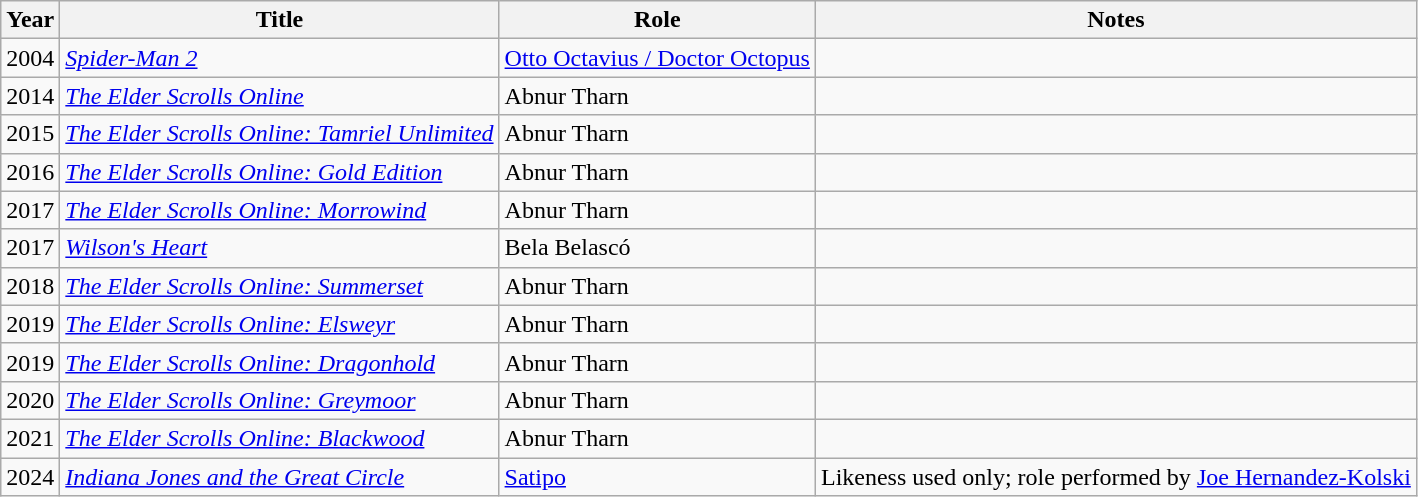<table class="wikitable sortable">
<tr>
<th>Year</th>
<th>Title</th>
<th>Role</th>
<th>Notes</th>
</tr>
<tr>
<td>2004</td>
<td><em><a href='#'>Spider-Man 2</a></em></td>
<td><a href='#'>Otto Octavius / Doctor Octopus</a></td>
<td></td>
</tr>
<tr>
<td>2014</td>
<td><em><a href='#'>The Elder Scrolls Online</a></em></td>
<td>Abnur Tharn</td>
<td></td>
</tr>
<tr>
<td>2015</td>
<td><em><a href='#'>The Elder Scrolls Online: Tamriel Unlimited</a></em></td>
<td>Abnur Tharn</td>
<td></td>
</tr>
<tr>
<td>2016</td>
<td><em><a href='#'>The Elder Scrolls Online: Gold Edition</a></em></td>
<td>Abnur Tharn</td>
<td></td>
</tr>
<tr>
<td>2017</td>
<td><em><a href='#'>The Elder Scrolls Online: Morrowind</a></em></td>
<td>Abnur Tharn</td>
<td></td>
</tr>
<tr>
<td>2017</td>
<td><em><a href='#'>Wilson's Heart</a></em></td>
<td>Bela Belascó</td>
<td></td>
</tr>
<tr>
<td>2018</td>
<td><em><a href='#'>The Elder Scrolls Online: Summerset</a></em></td>
<td>Abnur Tharn</td>
<td></td>
</tr>
<tr>
<td>2019</td>
<td><em><a href='#'>The Elder Scrolls Online: Elsweyr</a></em></td>
<td>Abnur Tharn</td>
<td></td>
</tr>
<tr>
<td>2019</td>
<td><em> <a href='#'>The Elder Scrolls Online: Dragonhold</a></em></td>
<td>Abnur Tharn</td>
<td></td>
</tr>
<tr>
<td>2020</td>
<td><em><a href='#'>The Elder Scrolls Online: Greymoor</a></em></td>
<td>Abnur Tharn</td>
<td></td>
</tr>
<tr>
<td>2021</td>
<td><em><a href='#'>The Elder Scrolls Online: Blackwood</a></em></td>
<td>Abnur Tharn</td>
<td></td>
</tr>
<tr>
<td>2024</td>
<td><em><a href='#'>Indiana Jones and the Great Circle</a></em></td>
<td><a href='#'>Satipo</a></td>
<td>Likeness used only; role performed by <a href='#'>Joe Hernandez-Kolski</a></td>
</tr>
</table>
